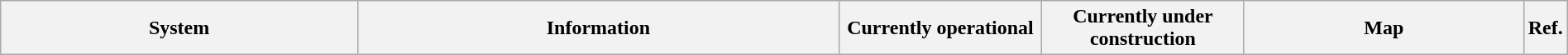<table class="wikitable" style="width:100%">
<tr>
<th style="width:23%">System</th>
<th style="width:31%" colspan=2>Information</th>
<th style="width:13%">Currently operational</th>
<th style="width:13%">Currently under construction</th>
<th style="width:18%">Map</th>
<th style="width:2%">Ref.<br>












</th>
</tr>
</table>
